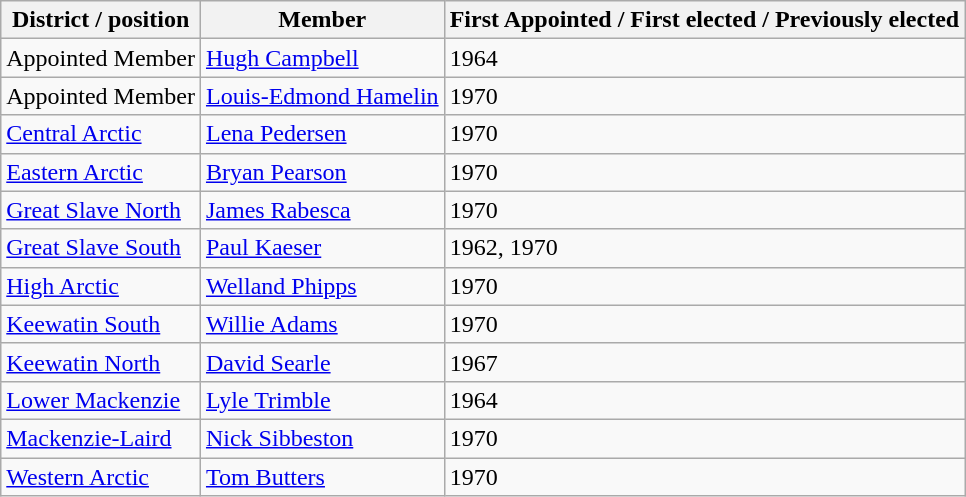<table class="wikitable sortable">
<tr>
<th>District / position</th>
<th>Member</th>
<th>First Appointed / First elected / Previously elected</th>
</tr>
<tr>
<td>Appointed Member</td>
<td><a href='#'>Hugh Campbell</a></td>
<td>1964</td>
</tr>
<tr>
<td>Appointed Member</td>
<td><a href='#'>Louis-Edmond Hamelin</a></td>
<td>1970</td>
</tr>
<tr>
<td><a href='#'>Central Arctic</a></td>
<td><a href='#'>Lena Pedersen</a></td>
<td>1970</td>
</tr>
<tr>
<td><a href='#'>Eastern Arctic</a></td>
<td><a href='#'>Bryan Pearson</a></td>
<td>1970</td>
</tr>
<tr>
<td><a href='#'>Great Slave North</a></td>
<td><a href='#'>James Rabesca</a></td>
<td>1970</td>
</tr>
<tr>
<td><a href='#'>Great Slave South</a></td>
<td><a href='#'>Paul Kaeser</a></td>
<td>1962, 1970</td>
</tr>
<tr>
<td><a href='#'>High Arctic</a></td>
<td><a href='#'>Welland Phipps</a></td>
<td>1970</td>
</tr>
<tr>
<td><a href='#'>Keewatin South</a></td>
<td><a href='#'>Willie Adams</a></td>
<td>1970</td>
</tr>
<tr>
<td><a href='#'>Keewatin North</a></td>
<td><a href='#'>David Searle</a></td>
<td>1967</td>
</tr>
<tr>
<td><a href='#'>Lower Mackenzie</a></td>
<td><a href='#'>Lyle Trimble</a></td>
<td>1964</td>
</tr>
<tr>
<td><a href='#'>Mackenzie-Laird</a></td>
<td><a href='#'>Nick Sibbeston</a></td>
<td>1970</td>
</tr>
<tr>
<td><a href='#'>Western Arctic</a></td>
<td><a href='#'>Tom Butters</a></td>
<td>1970</td>
</tr>
</table>
